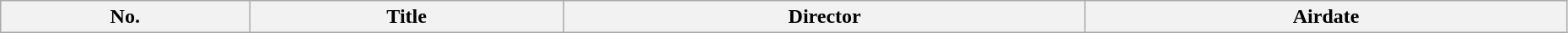<table class="wikitable plainrowheaders" style="width:98%;">
<tr>
<th>No.</th>
<th>Title</th>
<th>Director</th>
<th>Airdate<br>








</th>
</tr>
</table>
